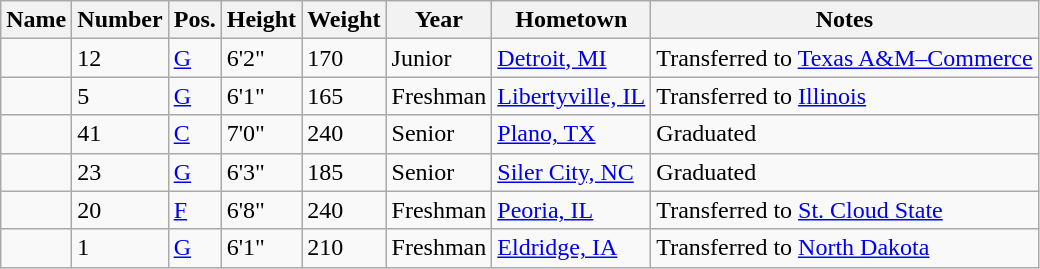<table class="wikitable sortable" border="1">
<tr>
<th>Name</th>
<th>Number</th>
<th>Pos.</th>
<th>Height</th>
<th>Weight</th>
<th>Year</th>
<th>Hometown</th>
<th class="unsortable">Notes</th>
</tr>
<tr>
<td></td>
<td>12</td>
<td><a href='#'>G</a></td>
<td>6'2"</td>
<td>170</td>
<td>Junior</td>
<td><a href='#'>Detroit, MI</a></td>
<td>Transferred to <a href='#'>Texas A&M–Commerce</a></td>
</tr>
<tr>
<td></td>
<td>5</td>
<td><a href='#'>G</a></td>
<td>6'1"</td>
<td>165</td>
<td>Freshman</td>
<td><a href='#'>Libertyville, IL</a></td>
<td>Transferred to <a href='#'>Illinois</a></td>
</tr>
<tr>
<td></td>
<td>41</td>
<td><a href='#'>C</a></td>
<td>7'0"</td>
<td>240</td>
<td>Senior</td>
<td><a href='#'>Plano, TX</a></td>
<td>Graduated</td>
</tr>
<tr>
<td></td>
<td>23</td>
<td><a href='#'>G</a></td>
<td>6'3"</td>
<td>185</td>
<td>Senior</td>
<td><a href='#'>Siler City, NC</a></td>
<td>Graduated</td>
</tr>
<tr>
<td></td>
<td>20</td>
<td><a href='#'>F</a></td>
<td>6'8"</td>
<td>240</td>
<td>Freshman</td>
<td><a href='#'>Peoria, IL</a></td>
<td>Transferred to <a href='#'>St. Cloud State</a></td>
</tr>
<tr>
<td></td>
<td>1</td>
<td><a href='#'>G</a></td>
<td>6'1"</td>
<td>210</td>
<td>Freshman</td>
<td><a href='#'>Eldridge, IA</a></td>
<td>Transferred to <a href='#'>North Dakota</a></td>
</tr>
</table>
